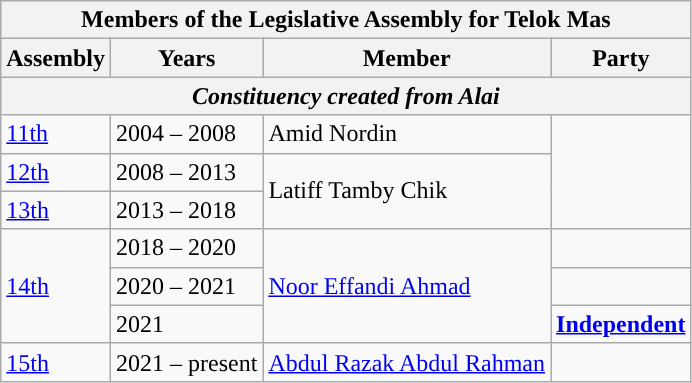<table class=wikitable>
<tr>
<th colspan=4>Members of the Legislative Assembly for Telok Mas</th>
</tr>
<tr>
<th>Assembly</th>
<th>Years</th>
<th>Member</th>
<th>Party</th>
</tr>
<tr>
<th colspan=4 align=center><em>Constituency created from Alai</em></th>
</tr>
<tr>
<td><a href='#'>11th</a></td>
<td>2004 – 2008</td>
<td>Amid Nordin</td>
<td rowspan="3"></td>
</tr>
<tr>
<td><a href='#'>12th</a></td>
<td>2008 – 2013</td>
<td rowspan="2">Latiff Tamby Chik</td>
</tr>
<tr>
<td><a href='#'>13th</a></td>
<td>2013 – 2018</td>
</tr>
<tr>
<td rowspan="3"><a href='#'>14th</a></td>
<td>2018 – 2020</td>
<td rowspan="3"><a href='#'>Noor Effandi Ahmad</a></td>
<td></td>
</tr>
<tr>
<td>2020 – 2021</td>
<td></td>
</tr>
<tr>
<td>2021</td>
<td><strong><a href='#'>Independent</a></strong></td>
</tr>
<tr>
<td><a href='#'>15th</a></td>
<td>2021 – present</td>
<td><a href='#'>Abdul Razak Abdul Rahman</a></td>
<td></td>
</tr>
</table>
